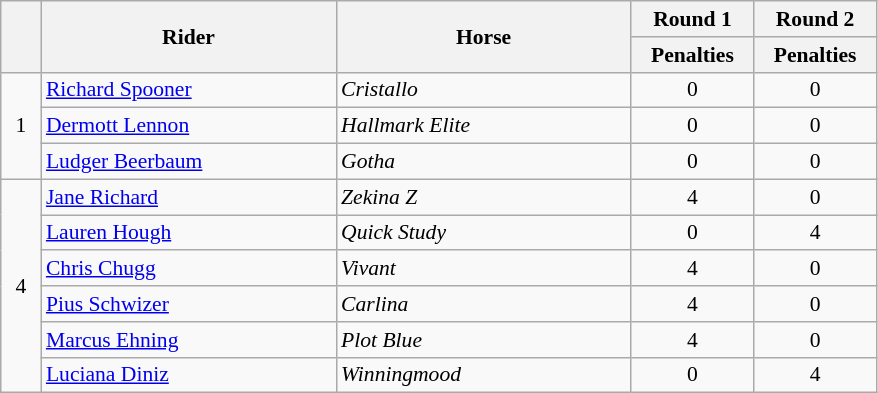<table class="wikitable" style="font-size: 90%">
<tr>
<th rowspan="2" style="width:20px;"></th>
<th rowspan="2" style="width:190px;">Rider</th>
<th rowspan="2" style="width:190px;">Horse</th>
<th>Round 1</th>
<th>Round 2</th>
</tr>
<tr>
<th width=75>Penalties</th>
<th width=75>Penalties</th>
</tr>
<tr>
<td rowspan="3" style="text-align:center;">1</td>
<td> <a href='#'>Richard Spooner</a></td>
<td><em>Cristallo</em></td>
<td align=center>0</td>
<td align=center>0</td>
</tr>
<tr>
<td> <a href='#'>Dermott Lennon</a></td>
<td><em>Hallmark Elite</em></td>
<td align=center>0</td>
<td align=center>0</td>
</tr>
<tr>
<td> <a href='#'>Ludger Beerbaum</a></td>
<td><em>Gotha</em></td>
<td align=center>0</td>
<td align=center>0</td>
</tr>
<tr>
<td rowspan="6" style="text-align:center;">4</td>
<td> <a href='#'>Jane Richard</a></td>
<td><em>Zekina Z</em></td>
<td align=center>4</td>
<td align=center>0</td>
</tr>
<tr>
<td> <a href='#'>Lauren Hough</a></td>
<td><em>Quick Study</em></td>
<td align=center>0</td>
<td align=center>4</td>
</tr>
<tr>
<td> <a href='#'>Chris Chugg</a></td>
<td><em>Vivant</em></td>
<td align=center>4</td>
<td align=center>0</td>
</tr>
<tr>
<td> <a href='#'>Pius Schwizer</a></td>
<td><em>Carlina</em></td>
<td align=center>4</td>
<td align=center>0</td>
</tr>
<tr>
<td> <a href='#'>Marcus Ehning</a></td>
<td><em>Plot Blue</em></td>
<td align=center>4</td>
<td align=center>0</td>
</tr>
<tr>
<td> <a href='#'>Luciana Diniz</a></td>
<td><em>Winningmood</em></td>
<td align=center>0</td>
<td align=center>4</td>
</tr>
</table>
